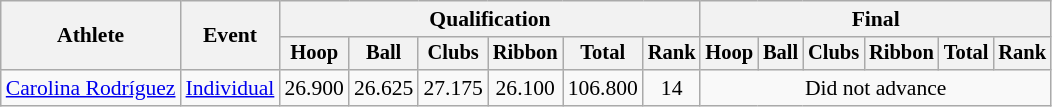<table class=wikitable style="font-size:90%">
<tr>
<th rowspan=2>Athlete</th>
<th rowspan=2>Event</th>
<th colspan=6>Qualification</th>
<th colspan=6>Final</th>
</tr>
<tr style="font-size:95%">
<th>Hoop</th>
<th>Ball</th>
<th>Clubs</th>
<th>Ribbon</th>
<th>Total</th>
<th>Rank</th>
<th>Hoop</th>
<th>Ball</th>
<th>Clubs</th>
<th>Ribbon</th>
<th>Total</th>
<th>Rank</th>
</tr>
<tr align=center>
<td align=left><a href='#'>Carolina Rodríguez</a></td>
<td align=left><a href='#'>Individual</a></td>
<td>26.900</td>
<td>26.625</td>
<td>27.175</td>
<td>26.100</td>
<td>106.800</td>
<td>14</td>
<td colspan=6>Did not advance</td>
</tr>
</table>
